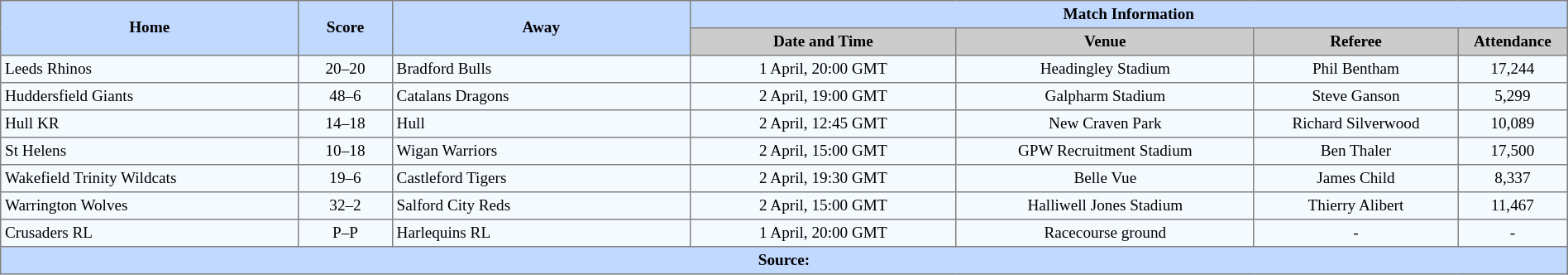<table border=1 style="border-collapse:collapse; font-size:80%; text-align:center;" cellpadding=3 cellspacing=0 width=100%>
<tr bgcolor=#C1D8FF>
<th rowspan=2 width=19%>Home</th>
<th rowspan=2 width=6%>Score</th>
<th rowspan=2 width=19%>Away</th>
<th colspan=6>Match Information</th>
</tr>
<tr bgcolor=#CCCCCC>
<th width=17%>Date and Time</th>
<th width=19%>Venue</th>
<th width=13%>Referee</th>
<th width=7%>Attendance</th>
</tr>
<tr bgcolor=#F5FAFF>
<td align=left> Leeds Rhinos</td>
<td>20–20</td>
<td align=left> Bradford Bulls</td>
<td>1 April, 20:00 GMT</td>
<td>Headingley Stadium</td>
<td>Phil Bentham</td>
<td>17,244</td>
</tr>
<tr bgcolor=#F5FAFF>
<td align=left> Huddersfield Giants</td>
<td>48–6</td>
<td align=left> Catalans Dragons</td>
<td>2 April, 19:00 GMT</td>
<td>Galpharm Stadium</td>
<td>Steve Ganson</td>
<td>5,299</td>
</tr>
<tr bgcolor=#F5FAFF>
<td align=left> Hull KR</td>
<td>14–18</td>
<td align=left> Hull</td>
<td>2 April, 12:45 GMT</td>
<td>New Craven Park</td>
<td>Richard Silverwood</td>
<td>10,089</td>
</tr>
<tr bgcolor=#F5FAFF>
<td align=left> St Helens</td>
<td>10–18</td>
<td align=left> Wigan Warriors</td>
<td>2 April, 15:00 GMT</td>
<td>GPW Recruitment Stadium</td>
<td>Ben Thaler</td>
<td>17,500</td>
</tr>
<tr bgcolor=#F5FAFF>
<td align=left> Wakefield Trinity Wildcats</td>
<td>19–6</td>
<td align=left> Castleford Tigers</td>
<td>2 April, 19:30 GMT</td>
<td>Belle Vue</td>
<td>James Child</td>
<td>8,337</td>
</tr>
<tr bgcolor=#F5FAFF>
<td align=left> Warrington Wolves</td>
<td>32–2</td>
<td align=left> Salford City Reds</td>
<td>2 April, 15:00 GMT</td>
<td>Halliwell Jones Stadium</td>
<td>Thierry Alibert</td>
<td>11,467</td>
</tr>
<tr bgcolor=#F5FAFF>
<td align=left> Crusaders RL</td>
<td>P–P</td>
<td align=left> Harlequins RL</td>
<td>1 April, 20:00 GMT</td>
<td>Racecourse ground</td>
<td>-</td>
<td>-</td>
</tr>
<tr bgcolor=#C1D8FF>
<th colspan="12">Source:</th>
</tr>
</table>
